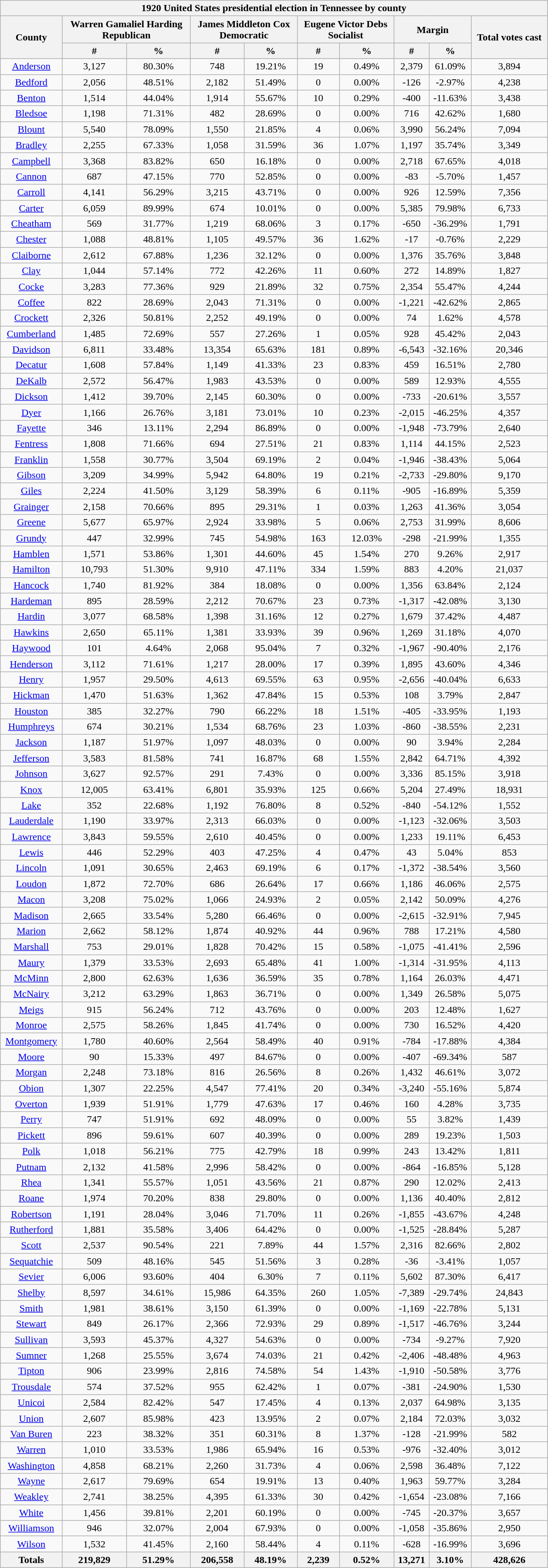<table width="70%" class="wikitable sortable mw-collapsible mw-collapsed nowrap">
<tr>
<th colspan="10">1920 United States presidential election in Tennessee by county</th>
</tr>
<tr>
<th rowspan="2">County</th>
<th colspan="2">Warren Gamaliel Harding<br>Republican</th>
<th colspan="2">James Middleton Cox<br>Democratic</th>
<th colspan="2">Eugene Victor Debs<br>Socialist</th>
<th colspan="2">Margin</th>
<th rowspan="2">Total votes cast</th>
</tr>
<tr bgcolor="lightgrey">
<th data-sort-type="number">#</th>
<th data-sort-type="number">%</th>
<th data-sort-type="number">#</th>
<th data-sort-type="number">%</th>
<th data-sort-type="number">#</th>
<th data-sort-type="number">%</th>
<th data-sort-type="number">#</th>
<th data-sort-type="number">%</th>
</tr>
<tr style="text-align:center;">
<td><a href='#'>Anderson</a></td>
<td>3,127</td>
<td>80.30%</td>
<td>748</td>
<td>19.21%</td>
<td>19</td>
<td>0.49%</td>
<td>2,379</td>
<td>61.09%</td>
<td>3,894</td>
</tr>
<tr style="text-align:center;">
<td><a href='#'>Bedford</a></td>
<td>2,056</td>
<td>48.51%</td>
<td>2,182</td>
<td>51.49%</td>
<td>0</td>
<td>0.00%</td>
<td>-126</td>
<td>-2.97%</td>
<td>4,238</td>
</tr>
<tr style="text-align:center;">
<td><a href='#'>Benton</a></td>
<td>1,514</td>
<td>44.04%</td>
<td>1,914</td>
<td>55.67%</td>
<td>10</td>
<td>0.29%</td>
<td>-400</td>
<td>-11.63%</td>
<td>3,438</td>
</tr>
<tr style="text-align:center;">
<td><a href='#'>Bledsoe</a></td>
<td>1,198</td>
<td>71.31%</td>
<td>482</td>
<td>28.69%</td>
<td>0</td>
<td>0.00%</td>
<td>716</td>
<td>42.62%</td>
<td>1,680</td>
</tr>
<tr style="text-align:center;">
<td><a href='#'>Blount</a></td>
<td>5,540</td>
<td>78.09%</td>
<td>1,550</td>
<td>21.85%</td>
<td>4</td>
<td>0.06%</td>
<td>3,990</td>
<td>56.24%</td>
<td>7,094</td>
</tr>
<tr style="text-align:center;">
<td><a href='#'>Bradley</a></td>
<td>2,255</td>
<td>67.33%</td>
<td>1,058</td>
<td>31.59%</td>
<td>36</td>
<td>1.07%</td>
<td>1,197</td>
<td>35.74%</td>
<td>3,349</td>
</tr>
<tr style="text-align:center;">
<td><a href='#'>Campbell</a></td>
<td>3,368</td>
<td>83.82%</td>
<td>650</td>
<td>16.18%</td>
<td>0</td>
<td>0.00%</td>
<td>2,718</td>
<td>67.65%</td>
<td>4,018</td>
</tr>
<tr style="text-align:center;">
<td><a href='#'>Cannon</a></td>
<td>687</td>
<td>47.15%</td>
<td>770</td>
<td>52.85%</td>
<td>0</td>
<td>0.00%</td>
<td>-83</td>
<td>-5.70%</td>
<td>1,457</td>
</tr>
<tr style="text-align:center;">
<td><a href='#'>Carroll</a></td>
<td>4,141</td>
<td>56.29%</td>
<td>3,215</td>
<td>43.71%</td>
<td>0</td>
<td>0.00%</td>
<td>926</td>
<td>12.59%</td>
<td>7,356</td>
</tr>
<tr style="text-align:center;">
<td><a href='#'>Carter</a></td>
<td>6,059</td>
<td>89.99%</td>
<td>674</td>
<td>10.01%</td>
<td>0</td>
<td>0.00%</td>
<td>5,385</td>
<td>79.98%</td>
<td>6,733</td>
</tr>
<tr style="text-align:center;">
<td><a href='#'>Cheatham</a></td>
<td>569</td>
<td>31.77%</td>
<td>1,219</td>
<td>68.06%</td>
<td>3</td>
<td>0.17%</td>
<td>-650</td>
<td>-36.29%</td>
<td>1,791</td>
</tr>
<tr style="text-align:center;">
<td><a href='#'>Chester</a></td>
<td>1,088</td>
<td>48.81%</td>
<td>1,105</td>
<td>49.57%</td>
<td>36</td>
<td>1.62%</td>
<td>-17</td>
<td>-0.76%</td>
<td>2,229</td>
</tr>
<tr style="text-align:center;">
<td><a href='#'>Claiborne</a></td>
<td>2,612</td>
<td>67.88%</td>
<td>1,236</td>
<td>32.12%</td>
<td>0</td>
<td>0.00%</td>
<td>1,376</td>
<td>35.76%</td>
<td>3,848</td>
</tr>
<tr style="text-align:center;">
<td><a href='#'>Clay</a></td>
<td>1,044</td>
<td>57.14%</td>
<td>772</td>
<td>42.26%</td>
<td>11</td>
<td>0.60%</td>
<td>272</td>
<td>14.89%</td>
<td>1,827</td>
</tr>
<tr style="text-align:center;">
<td><a href='#'>Cocke</a></td>
<td>3,283</td>
<td>77.36%</td>
<td>929</td>
<td>21.89%</td>
<td>32</td>
<td>0.75%</td>
<td>2,354</td>
<td>55.47%</td>
<td>4,244</td>
</tr>
<tr style="text-align:center;">
<td><a href='#'>Coffee</a></td>
<td>822</td>
<td>28.69%</td>
<td>2,043</td>
<td>71.31%</td>
<td>0</td>
<td>0.00%</td>
<td>-1,221</td>
<td>-42.62%</td>
<td>2,865</td>
</tr>
<tr style="text-align:center;">
<td><a href='#'>Crockett</a></td>
<td>2,326</td>
<td>50.81%</td>
<td>2,252</td>
<td>49.19%</td>
<td>0</td>
<td>0.00%</td>
<td>74</td>
<td>1.62%</td>
<td>4,578</td>
</tr>
<tr style="text-align:center;">
<td><a href='#'>Cumberland</a></td>
<td>1,485</td>
<td>72.69%</td>
<td>557</td>
<td>27.26%</td>
<td>1</td>
<td>0.05%</td>
<td>928</td>
<td>45.42%</td>
<td>2,043</td>
</tr>
<tr style="text-align:center;">
<td><a href='#'>Davidson</a></td>
<td>6,811</td>
<td>33.48%</td>
<td>13,354</td>
<td>65.63%</td>
<td>181</td>
<td>0.89%</td>
<td>-6,543</td>
<td>-32.16%</td>
<td>20,346</td>
</tr>
<tr style="text-align:center;">
<td><a href='#'>Decatur</a></td>
<td>1,608</td>
<td>57.84%</td>
<td>1,149</td>
<td>41.33%</td>
<td>23</td>
<td>0.83%</td>
<td>459</td>
<td>16.51%</td>
<td>2,780</td>
</tr>
<tr style="text-align:center;">
<td><a href='#'>DeKalb</a></td>
<td>2,572</td>
<td>56.47%</td>
<td>1,983</td>
<td>43.53%</td>
<td>0</td>
<td>0.00%</td>
<td>589</td>
<td>12.93%</td>
<td>4,555</td>
</tr>
<tr style="text-align:center;">
<td><a href='#'>Dickson</a></td>
<td>1,412</td>
<td>39.70%</td>
<td>2,145</td>
<td>60.30%</td>
<td>0</td>
<td>0.00%</td>
<td>-733</td>
<td>-20.61%</td>
<td>3,557</td>
</tr>
<tr style="text-align:center;">
<td><a href='#'>Dyer</a></td>
<td>1,166</td>
<td>26.76%</td>
<td>3,181</td>
<td>73.01%</td>
<td>10</td>
<td>0.23%</td>
<td>-2,015</td>
<td>-46.25%</td>
<td>4,357</td>
</tr>
<tr style="text-align:center;">
<td><a href='#'>Fayette</a></td>
<td>346</td>
<td>13.11%</td>
<td>2,294</td>
<td>86.89%</td>
<td>0</td>
<td>0.00%</td>
<td>-1,948</td>
<td>-73.79%</td>
<td>2,640</td>
</tr>
<tr style="text-align:center;">
<td><a href='#'>Fentress</a></td>
<td>1,808</td>
<td>71.66%</td>
<td>694</td>
<td>27.51%</td>
<td>21</td>
<td>0.83%</td>
<td>1,114</td>
<td>44.15%</td>
<td>2,523</td>
</tr>
<tr style="text-align:center;">
<td><a href='#'>Franklin</a></td>
<td>1,558</td>
<td>30.77%</td>
<td>3,504</td>
<td>69.19%</td>
<td>2</td>
<td>0.04%</td>
<td>-1,946</td>
<td>-38.43%</td>
<td>5,064</td>
</tr>
<tr style="text-align:center;">
<td><a href='#'>Gibson</a></td>
<td>3,209</td>
<td>34.99%</td>
<td>5,942</td>
<td>64.80%</td>
<td>19</td>
<td>0.21%</td>
<td>-2,733</td>
<td>-29.80%</td>
<td>9,170</td>
</tr>
<tr style="text-align:center;">
<td><a href='#'>Giles</a></td>
<td>2,224</td>
<td>41.50%</td>
<td>3,129</td>
<td>58.39%</td>
<td>6</td>
<td>0.11%</td>
<td>-905</td>
<td>-16.89%</td>
<td>5,359</td>
</tr>
<tr style="text-align:center;">
<td><a href='#'>Grainger</a></td>
<td>2,158</td>
<td>70.66%</td>
<td>895</td>
<td>29.31%</td>
<td>1</td>
<td>0.03%</td>
<td>1,263</td>
<td>41.36%</td>
<td>3,054</td>
</tr>
<tr style="text-align:center;">
<td><a href='#'>Greene</a></td>
<td>5,677</td>
<td>65.97%</td>
<td>2,924</td>
<td>33.98%</td>
<td>5</td>
<td>0.06%</td>
<td>2,753</td>
<td>31.99%</td>
<td>8,606</td>
</tr>
<tr style="text-align:center;">
<td><a href='#'>Grundy</a></td>
<td>447</td>
<td>32.99%</td>
<td>745</td>
<td>54.98%</td>
<td>163</td>
<td>12.03%</td>
<td>-298</td>
<td>-21.99%</td>
<td>1,355</td>
</tr>
<tr style="text-align:center;">
<td><a href='#'>Hamblen</a></td>
<td>1,571</td>
<td>53.86%</td>
<td>1,301</td>
<td>44.60%</td>
<td>45</td>
<td>1.54%</td>
<td>270</td>
<td>9.26%</td>
<td>2,917</td>
</tr>
<tr style="text-align:center;">
<td><a href='#'>Hamilton</a></td>
<td>10,793</td>
<td>51.30%</td>
<td>9,910</td>
<td>47.11%</td>
<td>334</td>
<td>1.59%</td>
<td>883</td>
<td>4.20%</td>
<td>21,037</td>
</tr>
<tr style="text-align:center;">
<td><a href='#'>Hancock</a></td>
<td>1,740</td>
<td>81.92%</td>
<td>384</td>
<td>18.08%</td>
<td>0</td>
<td>0.00%</td>
<td>1,356</td>
<td>63.84%</td>
<td>2,124</td>
</tr>
<tr style="text-align:center;">
<td><a href='#'>Hardeman</a></td>
<td>895</td>
<td>28.59%</td>
<td>2,212</td>
<td>70.67%</td>
<td>23</td>
<td>0.73%</td>
<td>-1,317</td>
<td>-42.08%</td>
<td>3,130</td>
</tr>
<tr style="text-align:center;">
<td><a href='#'>Hardin</a></td>
<td>3,077</td>
<td>68.58%</td>
<td>1,398</td>
<td>31.16%</td>
<td>12</td>
<td>0.27%</td>
<td>1,679</td>
<td>37.42%</td>
<td>4,487</td>
</tr>
<tr style="text-align:center;">
<td><a href='#'>Hawkins</a></td>
<td>2,650</td>
<td>65.11%</td>
<td>1,381</td>
<td>33.93%</td>
<td>39</td>
<td>0.96%</td>
<td>1,269</td>
<td>31.18%</td>
<td>4,070</td>
</tr>
<tr style="text-align:center;">
<td><a href='#'>Haywood</a></td>
<td>101</td>
<td>4.64%</td>
<td>2,068</td>
<td>95.04%</td>
<td>7</td>
<td>0.32%</td>
<td>-1,967</td>
<td>-90.40%</td>
<td>2,176</td>
</tr>
<tr style="text-align:center;">
<td><a href='#'>Henderson</a></td>
<td>3,112</td>
<td>71.61%</td>
<td>1,217</td>
<td>28.00%</td>
<td>17</td>
<td>0.39%</td>
<td>1,895</td>
<td>43.60%</td>
<td>4,346</td>
</tr>
<tr style="text-align:center;">
<td><a href='#'>Henry</a></td>
<td>1,957</td>
<td>29.50%</td>
<td>4,613</td>
<td>69.55%</td>
<td>63</td>
<td>0.95%</td>
<td>-2,656</td>
<td>-40.04%</td>
<td>6,633</td>
</tr>
<tr style="text-align:center;">
<td><a href='#'>Hickman</a></td>
<td>1,470</td>
<td>51.63%</td>
<td>1,362</td>
<td>47.84%</td>
<td>15</td>
<td>0.53%</td>
<td>108</td>
<td>3.79%</td>
<td>2,847</td>
</tr>
<tr style="text-align:center;">
<td><a href='#'>Houston</a></td>
<td>385</td>
<td>32.27%</td>
<td>790</td>
<td>66.22%</td>
<td>18</td>
<td>1.51%</td>
<td>-405</td>
<td>-33.95%</td>
<td>1,193</td>
</tr>
<tr style="text-align:center;">
<td><a href='#'>Humphreys</a></td>
<td>674</td>
<td>30.21%</td>
<td>1,534</td>
<td>68.76%</td>
<td>23</td>
<td>1.03%</td>
<td>-860</td>
<td>-38.55%</td>
<td>2,231</td>
</tr>
<tr style="text-align:center;">
<td><a href='#'>Jackson</a></td>
<td>1,187</td>
<td>51.97%</td>
<td>1,097</td>
<td>48.03%</td>
<td>0</td>
<td>0.00%</td>
<td>90</td>
<td>3.94%</td>
<td>2,284</td>
</tr>
<tr style="text-align:center;">
<td><a href='#'>Jefferson</a></td>
<td>3,583</td>
<td>81.58%</td>
<td>741</td>
<td>16.87%</td>
<td>68</td>
<td>1.55%</td>
<td>2,842</td>
<td>64.71%</td>
<td>4,392</td>
</tr>
<tr style="text-align:center;">
<td><a href='#'>Johnson</a></td>
<td>3,627</td>
<td>92.57%</td>
<td>291</td>
<td>7.43%</td>
<td>0</td>
<td>0.00%</td>
<td>3,336</td>
<td>85.15%</td>
<td>3,918</td>
</tr>
<tr style="text-align:center;">
<td><a href='#'>Knox</a></td>
<td>12,005</td>
<td>63.41%</td>
<td>6,801</td>
<td>35.93%</td>
<td>125</td>
<td>0.66%</td>
<td>5,204</td>
<td>27.49%</td>
<td>18,931</td>
</tr>
<tr style="text-align:center;">
<td><a href='#'>Lake</a></td>
<td>352</td>
<td>22.68%</td>
<td>1,192</td>
<td>76.80%</td>
<td>8</td>
<td>0.52%</td>
<td>-840</td>
<td>-54.12%</td>
<td>1,552</td>
</tr>
<tr style="text-align:center;">
<td><a href='#'>Lauderdale</a></td>
<td>1,190</td>
<td>33.97%</td>
<td>2,313</td>
<td>66.03%</td>
<td>0</td>
<td>0.00%</td>
<td>-1,123</td>
<td>-32.06%</td>
<td>3,503</td>
</tr>
<tr style="text-align:center;">
<td><a href='#'>Lawrence</a></td>
<td>3,843</td>
<td>59.55%</td>
<td>2,610</td>
<td>40.45%</td>
<td>0</td>
<td>0.00%</td>
<td>1,233</td>
<td>19.11%</td>
<td>6,453</td>
</tr>
<tr style="text-align:center;">
<td><a href='#'>Lewis</a></td>
<td>446</td>
<td>52.29%</td>
<td>403</td>
<td>47.25%</td>
<td>4</td>
<td>0.47%</td>
<td>43</td>
<td>5.04%</td>
<td>853</td>
</tr>
<tr style="text-align:center;">
<td><a href='#'>Lincoln</a></td>
<td>1,091</td>
<td>30.65%</td>
<td>2,463</td>
<td>69.19%</td>
<td>6</td>
<td>0.17%</td>
<td>-1,372</td>
<td>-38.54%</td>
<td>3,560</td>
</tr>
<tr style="text-align:center;">
<td><a href='#'>Loudon</a></td>
<td>1,872</td>
<td>72.70%</td>
<td>686</td>
<td>26.64%</td>
<td>17</td>
<td>0.66%</td>
<td>1,186</td>
<td>46.06%</td>
<td>2,575</td>
</tr>
<tr style="text-align:center;">
<td><a href='#'>Macon</a></td>
<td>3,208</td>
<td>75.02%</td>
<td>1,066</td>
<td>24.93%</td>
<td>2</td>
<td>0.05%</td>
<td>2,142</td>
<td>50.09%</td>
<td>4,276</td>
</tr>
<tr style="text-align:center;">
<td><a href='#'>Madison</a></td>
<td>2,665</td>
<td>33.54%</td>
<td>5,280</td>
<td>66.46%</td>
<td>0</td>
<td>0.00%</td>
<td>-2,615</td>
<td>-32.91%</td>
<td>7,945</td>
</tr>
<tr style="text-align:center;">
<td><a href='#'>Marion</a></td>
<td>2,662</td>
<td>58.12%</td>
<td>1,874</td>
<td>40.92%</td>
<td>44</td>
<td>0.96%</td>
<td>788</td>
<td>17.21%</td>
<td>4,580</td>
</tr>
<tr style="text-align:center;">
<td><a href='#'>Marshall</a></td>
<td>753</td>
<td>29.01%</td>
<td>1,828</td>
<td>70.42%</td>
<td>15</td>
<td>0.58%</td>
<td>-1,075</td>
<td>-41.41%</td>
<td>2,596</td>
</tr>
<tr style="text-align:center;">
<td><a href='#'>Maury</a></td>
<td>1,379</td>
<td>33.53%</td>
<td>2,693</td>
<td>65.48%</td>
<td>41</td>
<td>1.00%</td>
<td>-1,314</td>
<td>-31.95%</td>
<td>4,113</td>
</tr>
<tr style="text-align:center;">
<td><a href='#'>McMinn</a></td>
<td>2,800</td>
<td>62.63%</td>
<td>1,636</td>
<td>36.59%</td>
<td>35</td>
<td>0.78%</td>
<td>1,164</td>
<td>26.03%</td>
<td>4,471</td>
</tr>
<tr style="text-align:center;">
<td><a href='#'>McNairy</a></td>
<td>3,212</td>
<td>63.29%</td>
<td>1,863</td>
<td>36.71%</td>
<td>0</td>
<td>0.00%</td>
<td>1,349</td>
<td>26.58%</td>
<td>5,075</td>
</tr>
<tr style="text-align:center;">
<td><a href='#'>Meigs</a></td>
<td>915</td>
<td>56.24%</td>
<td>712</td>
<td>43.76%</td>
<td>0</td>
<td>0.00%</td>
<td>203</td>
<td>12.48%</td>
<td>1,627</td>
</tr>
<tr style="text-align:center;">
<td><a href='#'>Monroe</a></td>
<td>2,575</td>
<td>58.26%</td>
<td>1,845</td>
<td>41.74%</td>
<td>0</td>
<td>0.00%</td>
<td>730</td>
<td>16.52%</td>
<td>4,420</td>
</tr>
<tr style="text-align:center;">
<td><a href='#'>Montgomery</a></td>
<td>1,780</td>
<td>40.60%</td>
<td>2,564</td>
<td>58.49%</td>
<td>40</td>
<td>0.91%</td>
<td>-784</td>
<td>-17.88%</td>
<td>4,384</td>
</tr>
<tr style="text-align:center;">
<td><a href='#'>Moore</a></td>
<td>90</td>
<td>15.33%</td>
<td>497</td>
<td>84.67%</td>
<td>0</td>
<td>0.00%</td>
<td>-407</td>
<td>-69.34%</td>
<td>587</td>
</tr>
<tr style="text-align:center;">
<td><a href='#'>Morgan</a></td>
<td>2,248</td>
<td>73.18%</td>
<td>816</td>
<td>26.56%</td>
<td>8</td>
<td>0.26%</td>
<td>1,432</td>
<td>46.61%</td>
<td>3,072</td>
</tr>
<tr style="text-align:center;">
<td><a href='#'>Obion</a></td>
<td>1,307</td>
<td>22.25%</td>
<td>4,547</td>
<td>77.41%</td>
<td>20</td>
<td>0.34%</td>
<td>-3,240</td>
<td>-55.16%</td>
<td>5,874</td>
</tr>
<tr style="text-align:center;">
<td><a href='#'>Overton</a></td>
<td>1,939</td>
<td>51.91%</td>
<td>1,779</td>
<td>47.63%</td>
<td>17</td>
<td>0.46%</td>
<td>160</td>
<td>4.28%</td>
<td>3,735</td>
</tr>
<tr style="text-align:center;">
<td><a href='#'>Perry</a></td>
<td>747</td>
<td>51.91%</td>
<td>692</td>
<td>48.09%</td>
<td>0</td>
<td>0.00%</td>
<td>55</td>
<td>3.82%</td>
<td>1,439</td>
</tr>
<tr style="text-align:center;">
<td><a href='#'>Pickett</a></td>
<td>896</td>
<td>59.61%</td>
<td>607</td>
<td>40.39%</td>
<td>0</td>
<td>0.00%</td>
<td>289</td>
<td>19.23%</td>
<td>1,503</td>
</tr>
<tr style="text-align:center;">
<td><a href='#'>Polk</a></td>
<td>1,018</td>
<td>56.21%</td>
<td>775</td>
<td>42.79%</td>
<td>18</td>
<td>0.99%</td>
<td>243</td>
<td>13.42%</td>
<td>1,811</td>
</tr>
<tr style="text-align:center;">
<td><a href='#'>Putnam</a></td>
<td>2,132</td>
<td>41.58%</td>
<td>2,996</td>
<td>58.42%</td>
<td>0</td>
<td>0.00%</td>
<td>-864</td>
<td>-16.85%</td>
<td>5,128</td>
</tr>
<tr style="text-align:center;">
<td><a href='#'>Rhea</a></td>
<td>1,341</td>
<td>55.57%</td>
<td>1,051</td>
<td>43.56%</td>
<td>21</td>
<td>0.87%</td>
<td>290</td>
<td>12.02%</td>
<td>2,413</td>
</tr>
<tr style="text-align:center;">
<td><a href='#'>Roane</a></td>
<td>1,974</td>
<td>70.20%</td>
<td>838</td>
<td>29.80%</td>
<td>0</td>
<td>0.00%</td>
<td>1,136</td>
<td>40.40%</td>
<td>2,812</td>
</tr>
<tr style="text-align:center;">
<td><a href='#'>Robertson</a></td>
<td>1,191</td>
<td>28.04%</td>
<td>3,046</td>
<td>71.70%</td>
<td>11</td>
<td>0.26%</td>
<td>-1,855</td>
<td>-43.67%</td>
<td>4,248</td>
</tr>
<tr style="text-align:center;">
<td><a href='#'>Rutherford</a></td>
<td>1,881</td>
<td>35.58%</td>
<td>3,406</td>
<td>64.42%</td>
<td>0</td>
<td>0.00%</td>
<td>-1,525</td>
<td>-28.84%</td>
<td>5,287</td>
</tr>
<tr style="text-align:center;">
<td><a href='#'>Scott</a></td>
<td>2,537</td>
<td>90.54%</td>
<td>221</td>
<td>7.89%</td>
<td>44</td>
<td>1.57%</td>
<td>2,316</td>
<td>82.66%</td>
<td>2,802</td>
</tr>
<tr style="text-align:center;">
<td><a href='#'>Sequatchie</a></td>
<td>509</td>
<td>48.16%</td>
<td>545</td>
<td>51.56%</td>
<td>3</td>
<td>0.28%</td>
<td>-36</td>
<td>-3.41%</td>
<td>1,057</td>
</tr>
<tr style="text-align:center;">
<td><a href='#'>Sevier</a></td>
<td>6,006</td>
<td>93.60%</td>
<td>404</td>
<td>6.30%</td>
<td>7</td>
<td>0.11%</td>
<td>5,602</td>
<td>87.30%</td>
<td>6,417</td>
</tr>
<tr style="text-align:center;">
<td><a href='#'>Shelby</a></td>
<td>8,597</td>
<td>34.61%</td>
<td>15,986</td>
<td>64.35%</td>
<td>260</td>
<td>1.05%</td>
<td>-7,389</td>
<td>-29.74%</td>
<td>24,843</td>
</tr>
<tr style="text-align:center;">
<td><a href='#'>Smith</a></td>
<td>1,981</td>
<td>38.61%</td>
<td>3,150</td>
<td>61.39%</td>
<td>0</td>
<td>0.00%</td>
<td>-1,169</td>
<td>-22.78%</td>
<td>5,131</td>
</tr>
<tr style="text-align:center;">
<td><a href='#'>Stewart</a></td>
<td>849</td>
<td>26.17%</td>
<td>2,366</td>
<td>72.93%</td>
<td>29</td>
<td>0.89%</td>
<td>-1,517</td>
<td>-46.76%</td>
<td>3,244</td>
</tr>
<tr style="text-align:center;">
<td><a href='#'>Sullivan</a></td>
<td>3,593</td>
<td>45.37%</td>
<td>4,327</td>
<td>54.63%</td>
<td>0</td>
<td>0.00%</td>
<td>-734</td>
<td>-9.27%</td>
<td>7,920</td>
</tr>
<tr style="text-align:center;">
<td><a href='#'>Sumner</a></td>
<td>1,268</td>
<td>25.55%</td>
<td>3,674</td>
<td>74.03%</td>
<td>21</td>
<td>0.42%</td>
<td>-2,406</td>
<td>-48.48%</td>
<td>4,963</td>
</tr>
<tr style="text-align:center;">
<td><a href='#'>Tipton</a></td>
<td>906</td>
<td>23.99%</td>
<td>2,816</td>
<td>74.58%</td>
<td>54</td>
<td>1.43%</td>
<td>-1,910</td>
<td>-50.58%</td>
<td>3,776</td>
</tr>
<tr style="text-align:center;">
<td><a href='#'>Trousdale</a></td>
<td>574</td>
<td>37.52%</td>
<td>955</td>
<td>62.42%</td>
<td>1</td>
<td>0.07%</td>
<td>-381</td>
<td>-24.90%</td>
<td>1,530</td>
</tr>
<tr style="text-align:center;">
<td><a href='#'>Unicoi</a></td>
<td>2,584</td>
<td>82.42%</td>
<td>547</td>
<td>17.45%</td>
<td>4</td>
<td>0.13%</td>
<td>2,037</td>
<td>64.98%</td>
<td>3,135</td>
</tr>
<tr style="text-align:center;">
<td><a href='#'>Union</a></td>
<td>2,607</td>
<td>85.98%</td>
<td>423</td>
<td>13.95%</td>
<td>2</td>
<td>0.07%</td>
<td>2,184</td>
<td>72.03%</td>
<td>3,032</td>
</tr>
<tr style="text-align:center;">
<td><a href='#'>Van Buren</a></td>
<td>223</td>
<td>38.32%</td>
<td>351</td>
<td>60.31%</td>
<td>8</td>
<td>1.37%</td>
<td>-128</td>
<td>-21.99%</td>
<td>582</td>
</tr>
<tr style="text-align:center;">
<td><a href='#'>Warren</a></td>
<td>1,010</td>
<td>33.53%</td>
<td>1,986</td>
<td>65.94%</td>
<td>16</td>
<td>0.53%</td>
<td>-976</td>
<td>-32.40%</td>
<td>3,012</td>
</tr>
<tr style="text-align:center;">
<td><a href='#'>Washington</a></td>
<td>4,858</td>
<td>68.21%</td>
<td>2,260</td>
<td>31.73%</td>
<td>4</td>
<td>0.06%</td>
<td>2,598</td>
<td>36.48%</td>
<td>7,122</td>
</tr>
<tr style="text-align:center;">
<td><a href='#'>Wayne</a></td>
<td>2,617</td>
<td>79.69%</td>
<td>654</td>
<td>19.91%</td>
<td>13</td>
<td>0.40%</td>
<td>1,963</td>
<td>59.77%</td>
<td>3,284</td>
</tr>
<tr style="text-align:center;">
<td><a href='#'>Weakley</a></td>
<td>2,741</td>
<td>38.25%</td>
<td>4,395</td>
<td>61.33%</td>
<td>30</td>
<td>0.42%</td>
<td>-1,654</td>
<td>-23.08%</td>
<td>7,166</td>
</tr>
<tr style="text-align:center;">
<td><a href='#'>White</a></td>
<td>1,456</td>
<td>39.81%</td>
<td>2,201</td>
<td>60.19%</td>
<td>0</td>
<td>0.00%</td>
<td>-745</td>
<td>-20.37%</td>
<td>3,657</td>
</tr>
<tr style="text-align:center;">
<td><a href='#'>Williamson</a></td>
<td>946</td>
<td>32.07%</td>
<td>2,004</td>
<td>67.93%</td>
<td>0</td>
<td>0.00%</td>
<td>-1,058</td>
<td>-35.86%</td>
<td>2,950</td>
</tr>
<tr style="text-align:center;">
<td><a href='#'>Wilson</a></td>
<td>1,532</td>
<td>41.45%</td>
<td>2,160</td>
<td>58.44%</td>
<td>4</td>
<td>0.11%</td>
<td>-628</td>
<td>-16.99%</td>
<td>3,696</td>
</tr>
<tr style="text-align:center;">
<th>Totals</th>
<th>219,829</th>
<th>51.29%</th>
<th>206,558</th>
<th>48.19%</th>
<th>2,239</th>
<th>0.52%</th>
<th>13,271</th>
<th>3.10%</th>
<th>428,626</th>
</tr>
</table>
